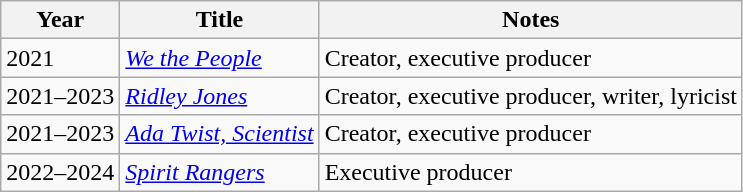<table class="wikitable sortable">
<tr>
<th>Year</th>
<th>Title</th>
<th>Notes</th>
</tr>
<tr>
<td>2021</td>
<td><em><a href='#'>We the People</a></em></td>
<td>Creator, executive producer</td>
</tr>
<tr>
<td>2021–2023</td>
<td><em><a href='#'>Ridley Jones</a></em></td>
<td>Creator, executive producer, writer, lyricist</td>
</tr>
<tr>
<td>2021–2023</td>
<td><em><a href='#'>Ada Twist, Scientist</a></em></td>
<td>Creator, executive producer</td>
</tr>
<tr>
<td>2022–2024</td>
<td><em><a href='#'>Spirit Rangers</a></em></td>
<td>Executive producer</td>
</tr>
</table>
